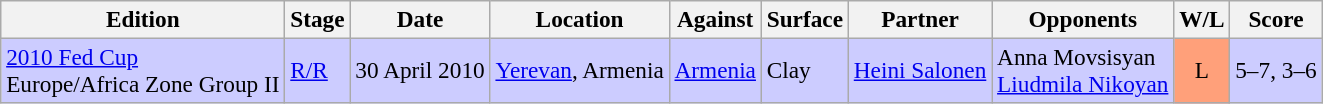<table class=wikitable style=font-size:97%>
<tr>
<th>Edition</th>
<th>Stage</th>
<th>Date</th>
<th>Location</th>
<th>Against</th>
<th>Surface</th>
<th>Partner</th>
<th>Opponents</th>
<th>W/L</th>
<th>Score</th>
</tr>
<tr style="background:#ccf;">
<td><a href='#'>2010 Fed Cup</a> <br> Europe/Africa Zone Group II</td>
<td><a href='#'>R/R</a></td>
<td>30 April 2010</td>
<td><a href='#'>Yerevan</a>, Armenia</td>
<td> <a href='#'>Armenia</a></td>
<td>Clay</td>
<td> <a href='#'>Heini Salonen</a></td>
<td> Anna Movsisyan <br>  <a href='#'>Liudmila Nikoyan</a></td>
<td style="text-align:center; background:#ffa07a;">L</td>
<td>5–7, 3–6</td>
</tr>
</table>
